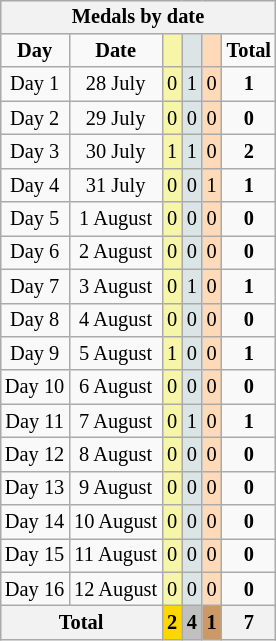<table class="wikitable" style="font-size:85%; float:right">
<tr style="background:#efefef;">
<th colspan=6>Medals by date</th>
</tr>
<tr align=center>
<td><strong>Day</strong></td>
<td><strong>Date</strong></td>
<td bgcolor=#F7F6A8></td>
<td bgcolor=#DCE5E5></td>
<td bgcolor=#FFDAB9></td>
<td><strong>Total</strong></td>
</tr>
<tr align=center>
<td>Day 1</td>
<td>28 July</td>
<td style="background:#F7F6A8;">0</td>
<td style="background:#DCE5E5;">1</td>
<td style="background:#FFDAB9;">0</td>
<td><strong>1</strong></td>
</tr>
<tr align=center>
<td>Day 2</td>
<td>29 July</td>
<td style="background:#F7F6A8;">0</td>
<td style="background:#DCE5E5;">0</td>
<td style="background:#FFDAB9;">0</td>
<td><strong>0</strong></td>
</tr>
<tr align=center>
<td>Day 3</td>
<td>30 July</td>
<td style="background:#F7F6A8;">1</td>
<td style="background:#DCE5E5;">1</td>
<td style="background:#FFDAB9;">0</td>
<td><strong>2</strong></td>
</tr>
<tr align=center>
<td>Day 4</td>
<td>31 July</td>
<td style="background:#F7F6A8;">0</td>
<td style="background:#DCE5E5;">0</td>
<td style="background:#FFDAB9;">1</td>
<td><strong>1</strong></td>
</tr>
<tr style="text-align:center;">
<td>Day 5</td>
<td>1 August</td>
<td style="background:#F7F6A8;">0</td>
<td style="background:#DCE5E5;">0</td>
<td style="background:#FFDAB9;">0</td>
<td><strong>0</strong></td>
</tr>
<tr align=center>
<td>Day 6</td>
<td>2 August</td>
<td style="background:#F7F6A8;">0</td>
<td style="background:#DCE5E5;">0</td>
<td style="background:#FFDAB9;">0</td>
<td><strong>0</strong></td>
</tr>
<tr align=center>
<td>Day 7</td>
<td>3 August</td>
<td style="background:#F7F6A8;">0</td>
<td style="background:#DCE5E5;">1</td>
<td style="background:#FFDAB9;">0</td>
<td><strong>1</strong></td>
</tr>
<tr align=center>
<td>Day 8</td>
<td>4 August</td>
<td style="background:#F7F6A8;">0</td>
<td style="background:#DCE5E5;">0</td>
<td style="background:#FFDAB9;">0</td>
<td><strong>0</strong></td>
</tr>
<tr align=center>
<td>Day 9</td>
<td>5 August</td>
<td style="background:#F7F6A8;">1</td>
<td style="background:#DCE5E5;">0</td>
<td style="background:#FFDAB9;">0</td>
<td><strong>1</strong></td>
</tr>
<tr align=center>
<td>Day 10</td>
<td>6 August</td>
<td style="background:#F7F6A8;">0</td>
<td style="background:#DCE5E5;">0</td>
<td style="background:#FFDAB9;">0</td>
<td><strong>0</strong></td>
</tr>
<tr align=center>
<td>Day 11</td>
<td>7 August</td>
<td style="background:#F7F6A8;">0</td>
<td style="background:#DCE5E5;">1</td>
<td style="background:#FFDAB9;">0</td>
<td><strong>1</strong></td>
</tr>
<tr align=center>
<td>Day 12</td>
<td>8 August</td>
<td style="background:#F7F6A8;">0</td>
<td style="background:#DCE5E5;">0</td>
<td style="background:#FFDAB9;">0</td>
<td><strong>0</strong></td>
</tr>
<tr align=center>
<td>Day 13</td>
<td>9 August</td>
<td style="background:#F7F6A8;">0</td>
<td style="background:#DCE5E5;">0</td>
<td style="background:#FFDAB9;">0</td>
<td><strong>0</strong></td>
</tr>
<tr align=center>
<td>Day 14</td>
<td>10 August</td>
<td style="background:#F7F6A8;">0</td>
<td style="background:#DCE5E5;">0</td>
<td style="background:#FFDAB9;">0</td>
<td><strong>0</strong></td>
</tr>
<tr align=center>
<td>Day 15</td>
<td>11 August</td>
<td style="background:#F7F6A8;">0</td>
<td style="background:#DCE5E5;">0</td>
<td style="background:#FFDAB9;">0</td>
<td><strong>0</strong></td>
</tr>
<tr align=center>
<td>Day 16</td>
<td>12 August</td>
<td style="background:#F7F6A8;">0</td>
<td style="background:#DCE5E5;">0</td>
<td style="background:#FFDAB9;">0</td>
<td><strong>0</strong></td>
</tr>
<tr>
<th colspan="2">Total</th>
<th style="background:gold;">2</th>
<th style="background:silver;">4</th>
<th style="background:#c96;">1</th>
<th>7</th>
</tr>
</table>
